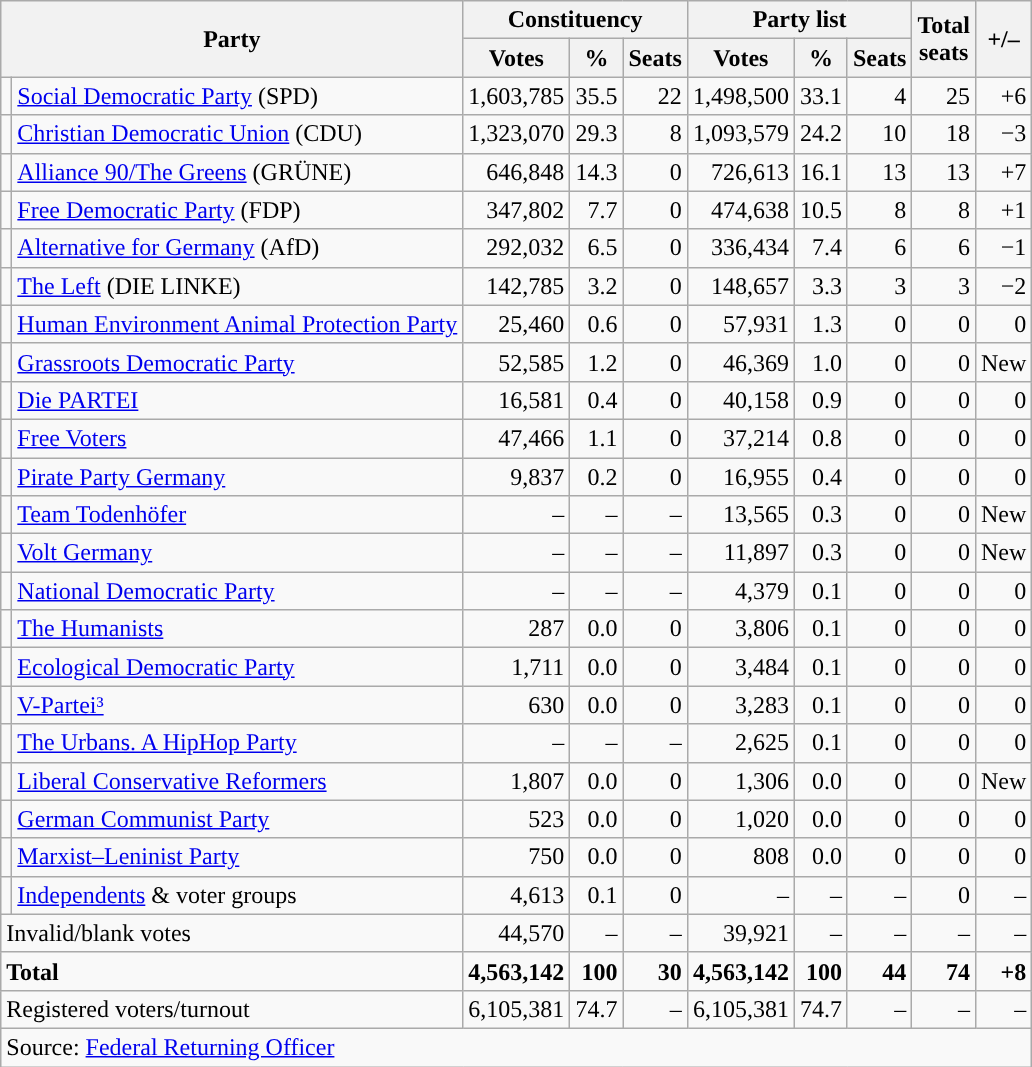<table class="wikitable" style="text-align:right">
<tr>
<th colspan="2" rowspan="2">Party</th>
<th colspan="3">Constituency</th>
<th colspan="3">Party list</th>
<th rowspan="2">Total<br>seats</th>
<th rowspan="2">+/–</th>
</tr>
<tr>
<th>Votes</th>
<th>%</th>
<th>Seats</th>
<th>Votes</th>
<th>%</th>
<th>Seats</th>
</tr>
<tr>
<td></td>
<td align="left"><a href='#'>Social Democratic Party</a> (SPD)</td>
<td>1,603,785</td>
<td>35.5</td>
<td>22</td>
<td>1,498,500</td>
<td>33.1</td>
<td>4</td>
<td>25</td>
<td>+6</td>
</tr>
<tr>
<td></td>
<td align="left"><a href='#'>Christian Democratic Union</a> (CDU)</td>
<td>1,323,070</td>
<td>29.3</td>
<td>8</td>
<td>1,093,579</td>
<td>24.2</td>
<td>10</td>
<td>18</td>
<td>−3</td>
</tr>
<tr>
<td></td>
<td align="left"><a href='#'>Alliance 90/The Greens</a> (GRÜNE)</td>
<td>646,848</td>
<td>14.3</td>
<td>0</td>
<td>726,613</td>
<td>16.1</td>
<td>13</td>
<td>13</td>
<td>+7</td>
</tr>
<tr>
<td></td>
<td align="left"><a href='#'>Free Democratic Party</a> (FDP)</td>
<td>347,802</td>
<td>7.7</td>
<td>0</td>
<td>474,638</td>
<td>10.5</td>
<td>8</td>
<td>8</td>
<td>+1</td>
</tr>
<tr>
<td></td>
<td align="left"><a href='#'>Alternative for Germany</a> (AfD)</td>
<td>292,032</td>
<td>6.5</td>
<td>0</td>
<td>336,434</td>
<td>7.4</td>
<td>6</td>
<td>6</td>
<td>−1</td>
</tr>
<tr>
<td></td>
<td align="left"><a href='#'>The Left</a> (DIE LINKE)</td>
<td>142,785</td>
<td>3.2</td>
<td>0</td>
<td>148,657</td>
<td>3.3</td>
<td>3</td>
<td>3</td>
<td>−2</td>
</tr>
<tr>
<td style="background-color:"></td>
<td align="left"><a href='#'>Human Environment Animal Protection Party</a></td>
<td>25,460</td>
<td>0.6</td>
<td>0</td>
<td>57,931</td>
<td>1.3</td>
<td>0</td>
<td>0</td>
<td>0</td>
</tr>
<tr>
<td style="background-color:"></td>
<td align="left"><a href='#'>Grassroots Democratic Party</a></td>
<td>52,585</td>
<td>1.2</td>
<td>0</td>
<td>46,369</td>
<td>1.0</td>
<td>0</td>
<td>0</td>
<td>New</td>
</tr>
<tr>
<td style="background-color:"></td>
<td align="left"><a href='#'>Die PARTEI</a></td>
<td>16,581</td>
<td>0.4</td>
<td>0</td>
<td>40,158</td>
<td>0.9</td>
<td>0</td>
<td>0</td>
<td>0</td>
</tr>
<tr>
<td style="background-color:"></td>
<td align="left"><a href='#'>Free Voters</a></td>
<td>47,466</td>
<td>1.1</td>
<td>0</td>
<td>37,214</td>
<td>0.8</td>
<td>0</td>
<td>0</td>
<td>0</td>
</tr>
<tr>
<td style="background-color:"></td>
<td align="left"><a href='#'>Pirate Party Germany</a></td>
<td>9,837</td>
<td>0.2</td>
<td>0</td>
<td>16,955</td>
<td>0.4</td>
<td>0</td>
<td>0</td>
<td>0</td>
</tr>
<tr>
<td style="background-color:"></td>
<td align="left"><a href='#'>Team Todenhöfer</a></td>
<td>–</td>
<td>–</td>
<td>–</td>
<td>13,565</td>
<td>0.3</td>
<td>0</td>
<td>0</td>
<td>New</td>
</tr>
<tr>
<td style="background-color:"></td>
<td align="left"><a href='#'>Volt Germany</a></td>
<td>–</td>
<td>–</td>
<td>–</td>
<td>11,897</td>
<td>0.3</td>
<td>0</td>
<td>0</td>
<td>New</td>
</tr>
<tr>
<td style="background-color:"></td>
<td align="left"><a href='#'>National Democratic Party</a></td>
<td>–</td>
<td>–</td>
<td>–</td>
<td>4,379</td>
<td>0.1</td>
<td>0</td>
<td>0</td>
<td>0</td>
</tr>
<tr>
<td style="background-color:"></td>
<td align="left"><a href='#'>The Humanists</a></td>
<td>287</td>
<td>0.0</td>
<td>0</td>
<td>3,806</td>
<td>0.1</td>
<td>0</td>
<td>0</td>
<td>0</td>
</tr>
<tr>
<td style="background-color:"></td>
<td align="left"><a href='#'>Ecological Democratic Party</a></td>
<td>1,711</td>
<td>0.0</td>
<td>0</td>
<td>3,484</td>
<td>0.1</td>
<td>0</td>
<td>0</td>
<td>0</td>
</tr>
<tr>
<td style="background-color:"></td>
<td align="left"><a href='#'>V-Partei³</a></td>
<td>630</td>
<td>0.0</td>
<td>0</td>
<td>3,283</td>
<td>0.1</td>
<td>0</td>
<td>0</td>
<td>0</td>
</tr>
<tr>
<td style="background-color:"></td>
<td align="left"><a href='#'>The Urbans. A HipHop Party</a></td>
<td>–</td>
<td>–</td>
<td>–</td>
<td>2,625</td>
<td>0.1</td>
<td>0</td>
<td>0</td>
<td>0</td>
</tr>
<tr>
<td style="background-color:"></td>
<td align="left"><a href='#'>Liberal Conservative Reformers</a></td>
<td>1,807</td>
<td>0.0</td>
<td>0</td>
<td>1,306</td>
<td>0.0</td>
<td>0</td>
<td>0</td>
<td>New</td>
</tr>
<tr>
<td style="background-color:"></td>
<td align="left"><a href='#'>German Communist Party</a></td>
<td>523</td>
<td>0.0</td>
<td>0</td>
<td>1,020</td>
<td>0.0</td>
<td>0</td>
<td>0</td>
<td>0</td>
</tr>
<tr>
<td style="background-color:"></td>
<td align="left"><a href='#'>Marxist–Leninist Party</a></td>
<td>750</td>
<td>0.0</td>
<td>0</td>
<td>808</td>
<td>0.0</td>
<td>0</td>
<td>0</td>
<td>0</td>
</tr>
<tr>
<td style="background-color:"></td>
<td align="left"><a href='#'>Independents</a> & voter groups</td>
<td>4,613</td>
<td>0.1</td>
<td>0</td>
<td>–</td>
<td>–</td>
<td>–</td>
<td>0</td>
<td>–</td>
</tr>
<tr>
<td colspan="2" align="left">Invalid/blank votes</td>
<td>44,570</td>
<td>–</td>
<td>–</td>
<td>39,921</td>
<td>–</td>
<td>–</td>
<td>–</td>
<td>–</td>
</tr>
<tr>
<td colspan="2" align="left"><strong>Total</strong></td>
<td><strong>4,563,142</strong></td>
<td><strong>100</strong></td>
<td><strong>30</strong></td>
<td><strong>4,563,142</strong></td>
<td><strong>100</strong></td>
<td><strong>44</strong></td>
<td><strong>74</strong></td>
<td><strong>+8</strong></td>
</tr>
<tr>
<td colspan="2" align="left">Registered voters/turnout</td>
<td>6,105,381</td>
<td>74.7</td>
<td>–</td>
<td>6,105,381</td>
<td>74.7</td>
<td>–</td>
<td>–</td>
<td>–</td>
</tr>
<tr>
<td colspan="10" align="left">Source: <a href='#'>Federal Returning Officer</a></td>
</tr>
</table>
